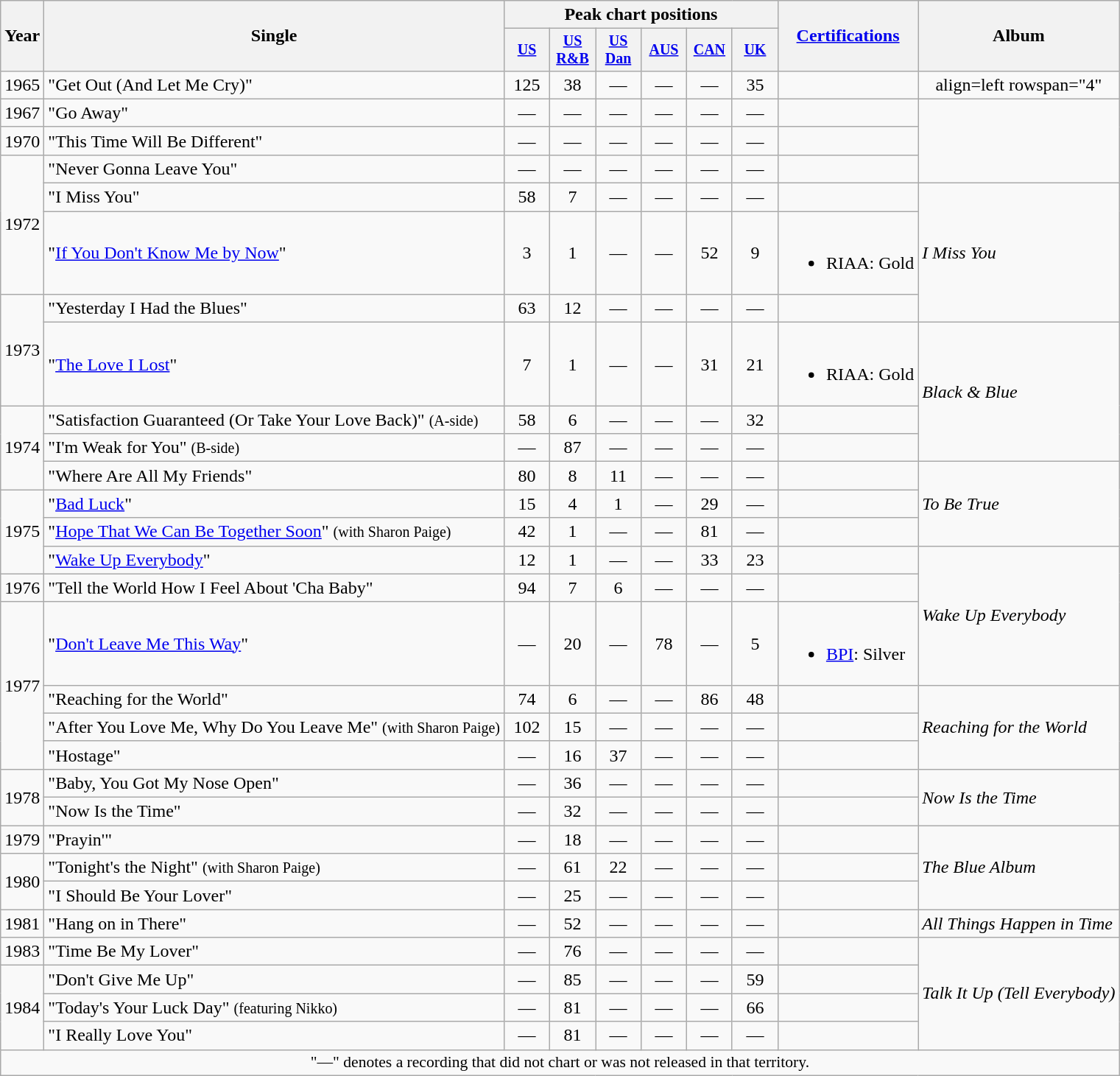<table class="wikitable" style="text-align:center;">
<tr>
<th rowspan="2">Year</th>
<th rowspan="2">Single</th>
<th colspan="6">Peak chart positions</th>
<th rowspan="2"><a href='#'>Certifications</a></th>
<th rowspan="2">Album</th>
</tr>
<tr style="font-size:smaller;">
<th width="35"><a href='#'>US</a><br></th>
<th width="35"><a href='#'>US<br>R&B</a><br></th>
<th width="35"><a href='#'>US<br>Dan</a><br></th>
<th width="35"><a href='#'>AUS</a><br></th>
<th width="35"><a href='#'>CAN</a><br></th>
<th width="35"><a href='#'>UK</a><br></th>
</tr>
<tr>
<td>1965</td>
<td align="left">"Get Out (And Let Me Cry)"</td>
<td>125</td>
<td>38</td>
<td>—</td>
<td>—</td>
<td>—</td>
<td>35</td>
<td align=left></td>
<td>align=left rowspan="4" </td>
</tr>
<tr>
<td>1967</td>
<td align="left">"Go Away"</td>
<td>—</td>
<td>—</td>
<td>—</td>
<td>—</td>
<td>—</td>
<td>—</td>
<td align=left></td>
</tr>
<tr>
<td>1970</td>
<td align="left">"This Time Will Be Different"</td>
<td>—</td>
<td>—</td>
<td>—</td>
<td>—</td>
<td>—</td>
<td>—</td>
<td align=left></td>
</tr>
<tr>
<td rowspan="3">1972</td>
<td align="left">"Never Gonna Leave You"</td>
<td>—</td>
<td>—</td>
<td>—</td>
<td>—</td>
<td>—</td>
<td>—</td>
<td align=left></td>
</tr>
<tr>
<td align="left">"I Miss You"</td>
<td>58</td>
<td>7</td>
<td>—</td>
<td>—</td>
<td>—</td>
<td>—</td>
<td align=left></td>
<td align=left rowspan="3"><em>I Miss You</em></td>
</tr>
<tr>
<td align="left">"<a href='#'>If You Don't Know Me by Now</a>"</td>
<td>3</td>
<td>1</td>
<td>—</td>
<td>—</td>
<td>52</td>
<td>9</td>
<td align=left><br><ul><li>RIAA: Gold</li></ul></td>
</tr>
<tr>
<td rowspan="2">1973</td>
<td align="left">"Yesterday I Had the Blues"</td>
<td>63</td>
<td>12</td>
<td>—</td>
<td>—</td>
<td>—</td>
<td>—</td>
<td align=left></td>
</tr>
<tr>
<td align="left">"<a href='#'>The Love I Lost</a>"</td>
<td>7</td>
<td>1</td>
<td>—</td>
<td>—</td>
<td>31</td>
<td>21</td>
<td align=left><br><ul><li>RIAA: Gold</li></ul></td>
<td align=left rowspan="3"><em>Black & Blue</em></td>
</tr>
<tr>
<td rowspan="3">1974</td>
<td align="left">"Satisfaction Guaranteed (Or Take Your Love Back)" <small>(A-side)</small></td>
<td>58</td>
<td>6</td>
<td>—</td>
<td>—</td>
<td>—</td>
<td>32</td>
<td align=left></td>
</tr>
<tr>
<td align="left">"I'm Weak for You" <small>(B-side)</small></td>
<td>—</td>
<td>87</td>
<td>—</td>
<td>—</td>
<td>—</td>
<td>—</td>
<td align=left></td>
</tr>
<tr>
<td align="left">"Where Are All My Friends"</td>
<td>80</td>
<td>8</td>
<td>11</td>
<td>—</td>
<td>—</td>
<td>—</td>
<td align=left></td>
<td align=left rowspan="3"><em>To Be True</em></td>
</tr>
<tr>
<td rowspan="3">1975</td>
<td align="left">"<a href='#'>Bad Luck</a>"</td>
<td>15</td>
<td>4</td>
<td>1</td>
<td>—</td>
<td>29</td>
<td>—</td>
<td align=left></td>
</tr>
<tr>
<td align="left">"<a href='#'>Hope That We Can Be Together Soon</a>" <small>(with Sharon Paige)</small></td>
<td>42</td>
<td>1</td>
<td>—</td>
<td>—</td>
<td>81</td>
<td>—</td>
<td align=left></td>
</tr>
<tr>
<td align="left">"<a href='#'>Wake Up Everybody</a>"</td>
<td>12</td>
<td>1</td>
<td>—</td>
<td>—</td>
<td>33</td>
<td>23</td>
<td align=left></td>
<td align=left rowspan="3"><em>Wake Up Everybody</em></td>
</tr>
<tr>
<td>1976</td>
<td align="left">"Tell the World How I Feel About 'Cha Baby"</td>
<td>94</td>
<td>7</td>
<td>6</td>
<td>—</td>
<td>—</td>
<td>—</td>
<td align=left></td>
</tr>
<tr>
<td rowspan="4">1977</td>
<td align="left">"<a href='#'>Don't Leave Me This Way</a>"</td>
<td>—</td>
<td>20</td>
<td>—</td>
<td>78</td>
<td>—</td>
<td>5</td>
<td align=left><br><ul><li><a href='#'>BPI</a>: Silver</li></ul></td>
</tr>
<tr>
<td align="left">"Reaching for the World"</td>
<td>74</td>
<td>6</td>
<td>—</td>
<td>—</td>
<td>86</td>
<td>48</td>
<td align=left></td>
<td align=left rowspan="3"><em>Reaching for the World</em></td>
</tr>
<tr>
<td align="left">"After You Love Me, Why Do You Leave Me" <small>(with Sharon Paige)</small></td>
<td>102</td>
<td>15</td>
<td>—</td>
<td>—</td>
<td>—</td>
<td>—</td>
<td align=left></td>
</tr>
<tr>
<td align="left">"Hostage"</td>
<td>—</td>
<td>16</td>
<td>37</td>
<td>—</td>
<td>—</td>
<td>—</td>
<td align=left></td>
</tr>
<tr>
<td rowspan="2">1978</td>
<td align="left">"Baby, You Got My Nose Open"</td>
<td>—</td>
<td>36</td>
<td>—</td>
<td>—</td>
<td>—</td>
<td>—</td>
<td align=left></td>
<td align=left rowspan="2"><em>Now Is the Time</em></td>
</tr>
<tr>
<td align="left">"Now Is the Time"</td>
<td>—</td>
<td>32</td>
<td>—</td>
<td>—</td>
<td>—</td>
<td>—</td>
<td align=left></td>
</tr>
<tr>
<td>1979</td>
<td align="left">"Prayin'"</td>
<td>—</td>
<td>18</td>
<td>—</td>
<td>—</td>
<td>—</td>
<td>—</td>
<td align=left></td>
<td align=left rowspan="3"><em>The Blue Album</em></td>
</tr>
<tr>
<td rowspan="2">1980</td>
<td align="left">"Tonight's the Night" <small>(with Sharon Paige)</small></td>
<td>—</td>
<td>61</td>
<td>22</td>
<td>—</td>
<td>—</td>
<td>—</td>
<td align=left></td>
</tr>
<tr>
<td align="left">"I Should Be Your Lover"</td>
<td>—</td>
<td>25</td>
<td>—</td>
<td>—</td>
<td>—</td>
<td>—</td>
<td align=left></td>
</tr>
<tr>
<td>1981</td>
<td align="left">"Hang on in There"</td>
<td>—</td>
<td>52</td>
<td>—</td>
<td>—</td>
<td>—</td>
<td>—</td>
<td align=left></td>
<td align=left><em>All Things Happen in Time</em></td>
</tr>
<tr>
<td>1983</td>
<td align="left">"Time Be My Lover"</td>
<td>—</td>
<td>76</td>
<td>—</td>
<td>—</td>
<td>—</td>
<td>—</td>
<td align=left></td>
<td align=left rowspan="4"><em>Talk It Up (Tell Everybody)</em></td>
</tr>
<tr>
<td rowspan="3">1984</td>
<td align="left">"Don't Give Me Up"</td>
<td>—</td>
<td>85</td>
<td>—</td>
<td>—</td>
<td>—</td>
<td>59</td>
<td align=left></td>
</tr>
<tr>
<td align="left">"Today's Your Luck Day" <small>(featuring Nikko)</small></td>
<td>—</td>
<td>81</td>
<td>—</td>
<td>—</td>
<td>—</td>
<td>66</td>
<td align=left></td>
</tr>
<tr>
<td align="left">"I Really Love You"</td>
<td>—</td>
<td>81</td>
<td>—</td>
<td>—</td>
<td>—</td>
<td>—</td>
<td align=left></td>
</tr>
<tr>
<td colspan="15" style="font-size:90%">"—" denotes a recording that did not chart or was not released in that territory.</td>
</tr>
</table>
